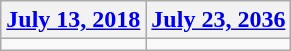<table class=wikitable>
<tr>
<th><a href='#'>July 13, 2018</a></th>
<th><a href='#'>July 23, 2036</a></th>
</tr>
<tr>
<td></td>
<td></td>
</tr>
</table>
